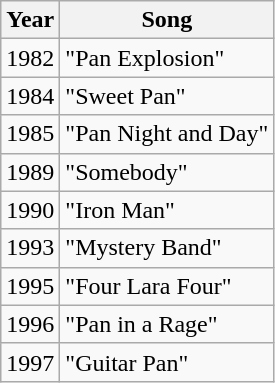<table class="wikitable">
<tr class="hintergrundfarbe5">
<th>Year</th>
<th>Song</th>
</tr>
<tr>
<td>1982</td>
<td>"Pan Explosion"</td>
</tr>
<tr>
<td>1984</td>
<td>"Sweet Pan"</td>
</tr>
<tr>
<td>1985</td>
<td>"Pan Night and Day"</td>
</tr>
<tr>
<td>1989</td>
<td>"Somebody"</td>
</tr>
<tr>
<td>1990</td>
<td>"Iron Man"</td>
</tr>
<tr>
<td>1993</td>
<td>"Mystery Band"</td>
</tr>
<tr>
<td>1995</td>
<td>"Four Lara Four"</td>
</tr>
<tr>
<td>1996</td>
<td>"Pan in a Rage"</td>
</tr>
<tr>
<td>1997</td>
<td>"Guitar Pan"</td>
</tr>
</table>
